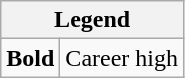<table class="wikitable mw-collapsible mw-collapsed">
<tr>
<th colspan="2">Legend</th>
</tr>
<tr>
<td><strong>Bold</strong></td>
<td>Career high</td>
</tr>
</table>
